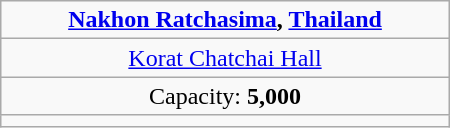<table class=wikitable style=text-align:center width=300>
<tr>
<td> <strong><a href='#'>Nakhon Ratchasima</a>, <a href='#'>Thailand</a></strong></td>
</tr>
<tr>
<td><a href='#'>Korat Chatchai Hall</a></td>
</tr>
<tr>
<td>Capacity: <strong>5,000</strong></td>
</tr>
<tr>
<td></td>
</tr>
</table>
